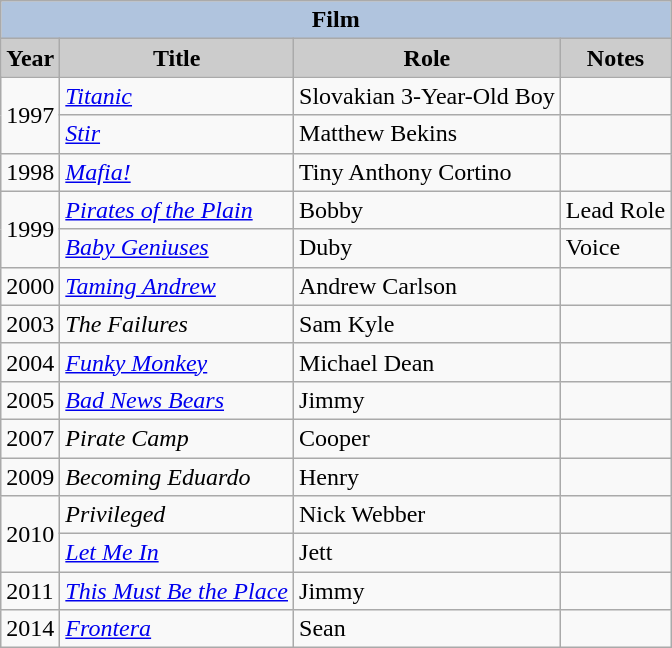<table class=wikitable>
<tr>
<th colspan=4 style="background:#B0C4DE;">Film</th>
</tr>
<tr align="center">
<th style="background: #CCCCCC;">Year</th>
<th style="background: #CCCCCC;">Title</th>
<th style="background: #CCCCCC;">Role</th>
<th style="background: #CCCCCC;">Notes</th>
</tr>
<tr>
<td rowspan=2>1997</td>
<td><em><a href='#'>Titanic</a></em></td>
<td>Slovakian 3-Year-Old Boy</td>
<td></td>
</tr>
<tr>
<td><em><a href='#'>Stir</a></em></td>
<td>Matthew Bekins</td>
<td></td>
</tr>
<tr>
<td>1998</td>
<td><em><a href='#'>Mafia!</a></em></td>
<td>Tiny Anthony Cortino</td>
<td></td>
</tr>
<tr>
<td rowspan=2>1999</td>
<td><em><a href='#'>Pirates of the Plain</a></em></td>
<td>Bobby</td>
<td>Lead Role</td>
</tr>
<tr>
<td><em><a href='#'>Baby Geniuses</a></em></td>
<td>Duby</td>
<td>Voice</td>
</tr>
<tr>
<td>2000</td>
<td><em><a href='#'>Taming Andrew</a></em></td>
<td>Andrew Carlson</td>
<td></td>
</tr>
<tr>
<td>2003</td>
<td><em>The Failures</em></td>
<td>Sam Kyle</td>
<td></td>
</tr>
<tr>
<td>2004</td>
<td><em><a href='#'>Funky Monkey</a></em></td>
<td>Michael Dean</td>
<td></td>
</tr>
<tr>
<td>2005</td>
<td><em><a href='#'>Bad News Bears</a></em></td>
<td>Jimmy</td>
<td></td>
</tr>
<tr>
<td>2007</td>
<td><em>Pirate Camp</em></td>
<td>Cooper</td>
<td></td>
</tr>
<tr>
<td>2009</td>
<td><em>Becoming Eduardo</em></td>
<td>Henry</td>
<td></td>
</tr>
<tr>
<td rowspan=2>2010</td>
<td><em>Privileged</em></td>
<td>Nick Webber</td>
<td></td>
</tr>
<tr>
<td><em><a href='#'>Let Me In</a></em></td>
<td>Jett</td>
<td></td>
</tr>
<tr>
<td>2011</td>
<td><em><a href='#'>This Must Be the Place</a></em></td>
<td>Jimmy</td>
<td></td>
</tr>
<tr>
<td>2014</td>
<td><em><a href='#'>Frontera</a></em></td>
<td>Sean</td>
<td></td>
</tr>
</table>
